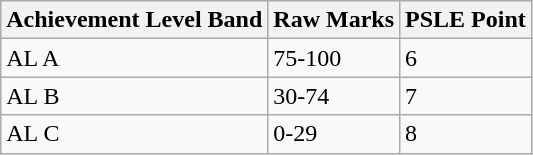<table class="wikitable">
<tr>
<th>Achievement Level Band</th>
<th>Raw Marks</th>
<th>PSLE Point</th>
</tr>
<tr>
<td>AL A</td>
<td>75-100</td>
<td>6</td>
</tr>
<tr>
<td>AL B</td>
<td>30-74</td>
<td>7</td>
</tr>
<tr>
<td>AL C</td>
<td>0-29</td>
<td>8</td>
</tr>
</table>
